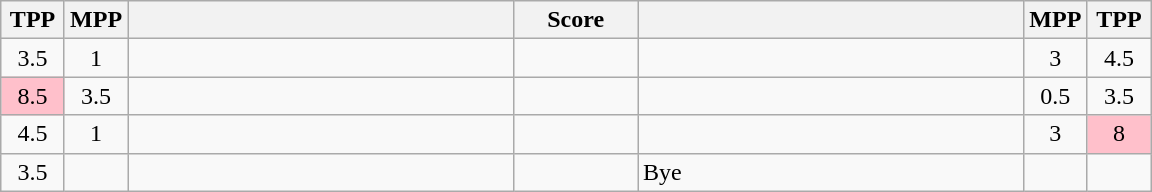<table class="wikitable" style="text-align: center;" |>
<tr>
<th width="35">TPP</th>
<th width="35">MPP</th>
<th width="250"></th>
<th width="75">Score</th>
<th width="250"></th>
<th width="35">MPP</th>
<th width="35">TPP</th>
</tr>
<tr>
<td>3.5</td>
<td>1</td>
<td style="text-align:left;"><strong></strong></td>
<td></td>
<td style="text-align:left;"></td>
<td>3</td>
<td>4.5</td>
</tr>
<tr>
<td bgcolor=pink>8.5</td>
<td>3.5</td>
<td style="text-align:left;"></td>
<td></td>
<td style="text-align:left;"><strong></strong></td>
<td>0.5</td>
<td>3.5</td>
</tr>
<tr>
<td>4.5</td>
<td>1</td>
<td style="text-align:left;"><strong></strong></td>
<td></td>
<td style="text-align:left;"></td>
<td>3</td>
<td bgcolor=pink>8</td>
</tr>
<tr>
<td>3.5</td>
<td></td>
<td style="text-align:left;"><strong></strong></td>
<td></td>
<td style="text-align:left;">Bye</td>
<td></td>
<td></td>
</tr>
</table>
